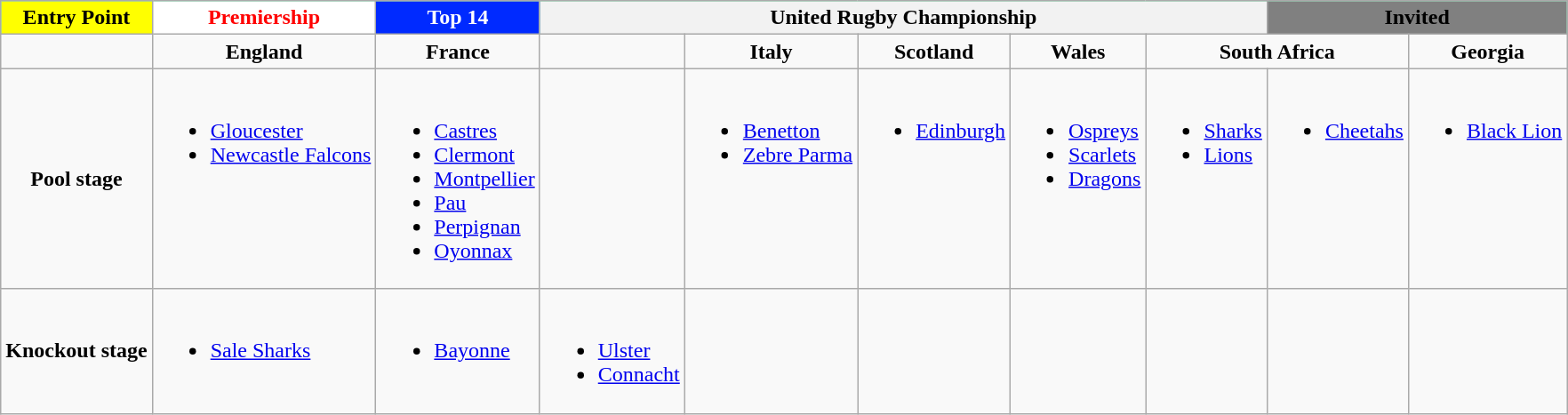<table class="wikitable" style="text-align:center;">
<tr style="font-weight:bold; vertical-align:middle; background-color:#00FF80;">
<th style="background-color:#FF0;">Entry Point</th>
<th style="background-color:#FFF; color:#F00;">Premiership</th>
<th style="background-color:#002AFF; color:#FFF;">Top 14</th>
<th colspan="5">United Rugby Championship</th>
<th colspan="2" style="background-color:#808080;">Invited</th>
</tr>
<tr style="vertical-align:middle;">
<td></td>
<td><strong>England</strong></td>
<td><strong>France</strong></td>
<td><strong></strong></td>
<td> <strong>Italy</strong></td>
<td><strong>Scotland</strong></td>
<td> <strong>Wales</strong></td>
<td colspan="2"> <strong>South Africa</strong></td>
<td> <strong>Georgia</strong></td>
</tr>
<tr style="text-align:left; vertical-align:middle;">
<td style="text-align:center;"><strong>Pool stage</strong></td>
<td valign=top><br><ul><li><a href='#'>Gloucester</a></li><li><a href='#'>Newcastle Falcons</a></li></ul></td>
<td valign=top><br><ul><li><a href='#'>Castres</a></li><li><a href='#'>Clermont</a></li><li><a href='#'>Montpellier</a></li><li><a href='#'>Pau</a></li><li><a href='#'>Perpignan</a></li><li><a href='#'>Oyonnax</a></li></ul></td>
<td></td>
<td valign="top"><br><ul><li><a href='#'>Benetton</a></li><li><a href='#'>Zebre Parma</a></li></ul></td>
<td valign=top><br><ul><li><a href='#'>Edinburgh</a></li></ul></td>
<td valign=top><br><ul><li><a href='#'>Ospreys</a></li><li><a href='#'>Scarlets</a></li><li><a href='#'>Dragons</a></li></ul></td>
<td valign=top><br><ul><li><a href='#'>Sharks</a></li><li><a href='#'>Lions</a></li></ul></td>
<td valign=top><br><ul><li><a href='#'>Cheetahs</a></li></ul></td>
<td valign=top><br><ul><li><a href='#'>Black Lion</a></li></ul></td>
</tr>
<tr style="text-align:left;">
<td style="text-align:center;"><strong>Knockout stage</strong></td>
<td valign=top><br><ul><li><a href='#'>Sale Sharks</a></li></ul></td>
<td valign=top><br><ul><li><a href='#'>Bayonne</a></li></ul></td>
<td valign=top><br><ul><li><a href='#'>Ulster</a></li><li><a href='#'>Connacht</a></li></ul></td>
<td></td>
<td></td>
<td></td>
<td></td>
<td></td>
<td></td>
</tr>
</table>
